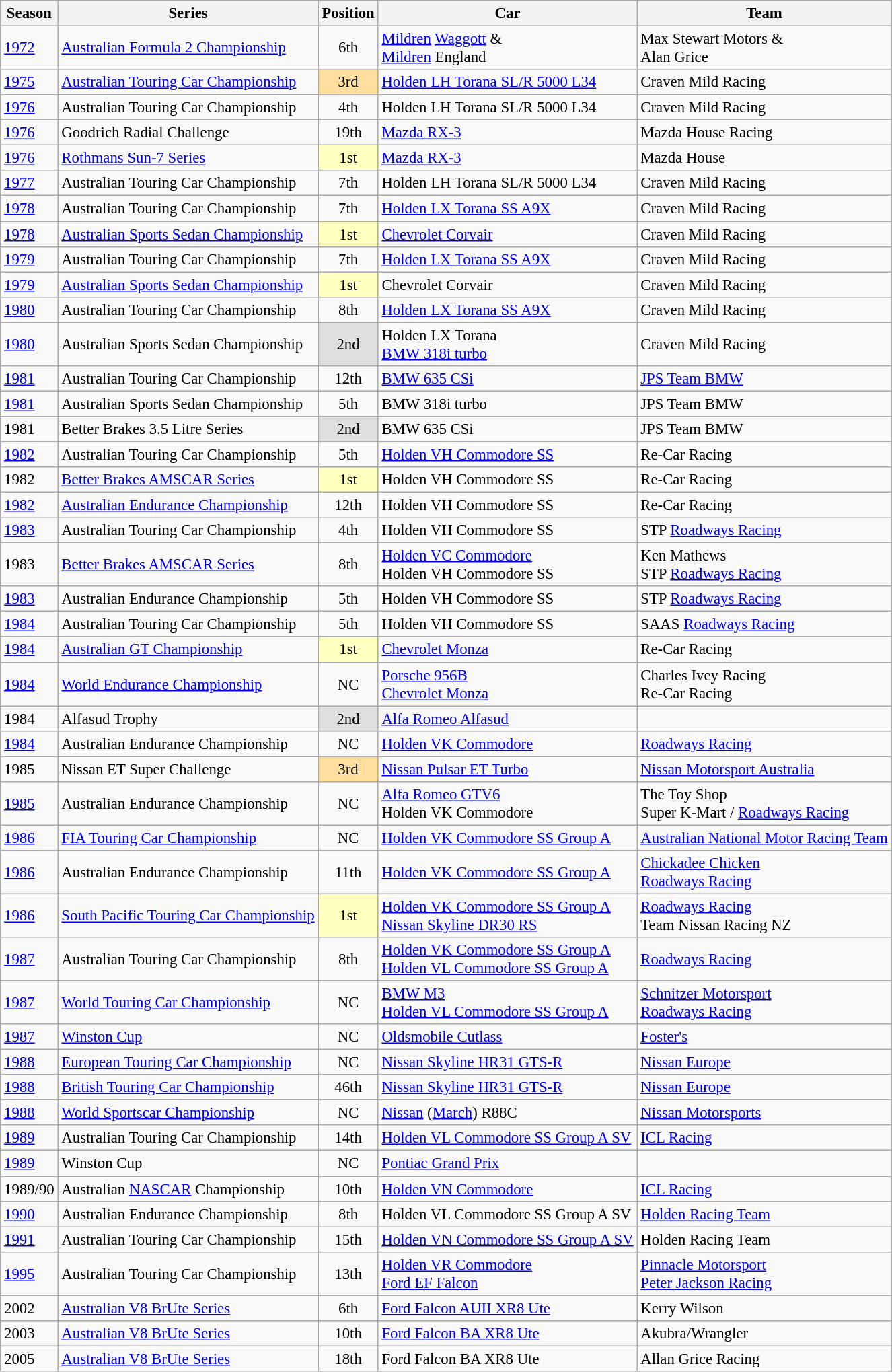<table class="wikitable" style="font-size: 95%;">
<tr>
<th>Season</th>
<th>Series</th>
<th>Position</th>
<th>Car</th>
<th>Team</th>
</tr>
<tr>
<td><a href='#'>1972</a></td>
<td><a href='#'>Australian Formula 2 Championship</a></td>
<td align="center">6th</td>
<td><a href='#'>Mildren</a> <a href='#'>Waggott</a> & <br> <a href='#'>Mildren</a> England</td>
<td>Max Stewart Motors & <br> Alan Grice</td>
</tr>
<tr>
<td><a href='#'>1975</a></td>
<td><a href='#'>Australian Touring Car Championship</a></td>
<td align="center" style="background:#ffdf9f;">3rd</td>
<td><a href='#'>Holden LH Torana SL/R 5000 L34</a></td>
<td>Craven Mild Racing</td>
</tr>
<tr>
<td><a href='#'>1976</a></td>
<td>Australian Touring Car Championship</td>
<td align="center">4th</td>
<td>Holden LH Torana SL/R 5000 L34</td>
<td>Craven Mild Racing</td>
</tr>
<tr>
<td><a href='#'>1976</a></td>
<td>Goodrich Radial Challenge</td>
<td align="center">19th</td>
<td><a href='#'>Mazda RX-3</a></td>
<td>Mazda House Racing</td>
</tr>
<tr>
<td><a href='#'>1976</a></td>
<td><a href='#'>Rothmans Sun-7 Series</a></td>
<td align="center" style="background:#ffffbf;">1st</td>
<td><a href='#'>Mazda RX-3</a></td>
<td>Mazda House</td>
</tr>
<tr>
<td><a href='#'>1977</a></td>
<td>Australian Touring Car Championship</td>
<td align="center">7th</td>
<td>Holden LH Torana SL/R 5000 L34</td>
<td>Craven Mild Racing</td>
</tr>
<tr>
<td><a href='#'>1978</a></td>
<td>Australian Touring Car Championship</td>
<td align="center">7th</td>
<td><a href='#'>Holden LX Torana SS A9X</a></td>
<td>Craven Mild Racing</td>
</tr>
<tr>
<td><a href='#'>1978</a></td>
<td><a href='#'>Australian Sports Sedan Championship</a></td>
<td align="center" style="background:#ffffbf;">1st</td>
<td><a href='#'>Chevrolet Corvair</a></td>
<td>Craven Mild Racing</td>
</tr>
<tr>
<td><a href='#'>1979</a></td>
<td>Australian Touring Car Championship</td>
<td align="center">7th</td>
<td><a href='#'>Holden LX Torana SS A9X</a></td>
<td>Craven Mild Racing</td>
</tr>
<tr>
<td><a href='#'>1979</a></td>
<td><a href='#'>Australian Sports Sedan Championship</a></td>
<td align="center" style="background:#ffffbf;">1st</td>
<td>Chevrolet Corvair</td>
<td>Craven Mild Racing</td>
</tr>
<tr>
<td><a href='#'>1980</a></td>
<td>Australian Touring Car Championship</td>
<td align="center">8th</td>
<td><a href='#'>Holden LX Torana SS A9X</a></td>
<td>Craven Mild Racing</td>
</tr>
<tr>
<td><a href='#'>1980</a></td>
<td>Australian Sports Sedan Championship</td>
<td align="center" style="background:#dfdfdf;">2nd</td>
<td>Holden LX Torana<br><a href='#'>BMW 318i turbo</a></td>
<td>Craven Mild Racing</td>
</tr>
<tr>
<td><a href='#'>1981</a></td>
<td>Australian Touring Car Championship</td>
<td align="center">12th</td>
<td><a href='#'>BMW 635 CSi</a></td>
<td><a href='#'>JPS Team BMW</a></td>
</tr>
<tr>
<td><a href='#'>1981</a></td>
<td>Australian Sports Sedan Championship</td>
<td align="center">5th</td>
<td>BMW 318i turbo</td>
<td>JPS Team BMW</td>
</tr>
<tr>
<td>1981</td>
<td>Better Brakes 3.5 Litre Series</td>
<td align="center" style="background:#dfdfdf;">2nd</td>
<td>BMW 635 CSi</td>
<td>JPS Team BMW</td>
</tr>
<tr>
<td><a href='#'>1982</a></td>
<td>Australian Touring Car Championship</td>
<td align="center">5th</td>
<td><a href='#'>Holden VH Commodore SS</a></td>
<td>Re-Car Racing</td>
</tr>
<tr>
<td>1982</td>
<td><a href='#'>Better Brakes AMSCAR Series</a></td>
<td align="center" style="background:#ffffbf;">1st</td>
<td>Holden VH Commodore SS</td>
<td>Re-Car Racing</td>
</tr>
<tr>
<td><a href='#'>1982</a></td>
<td><a href='#'>Australian Endurance Championship</a></td>
<td align="center">12th</td>
<td>Holden VH Commodore SS</td>
<td>Re-Car Racing</td>
</tr>
<tr>
<td><a href='#'>1983</a></td>
<td>Australian Touring Car Championship</td>
<td align="center">4th</td>
<td>Holden VH Commodore SS</td>
<td>STP <a href='#'>Roadways Racing</a></td>
</tr>
<tr>
<td>1983</td>
<td><a href='#'>Better Brakes AMSCAR Series</a></td>
<td align="center">8th</td>
<td><a href='#'>Holden VC Commodore</a> <br> Holden VH Commodore SS</td>
<td>Ken Mathews <br> STP <a href='#'>Roadways Racing</a></td>
</tr>
<tr>
<td><a href='#'>1983</a></td>
<td>Australian Endurance Championship</td>
<td align="center">5th</td>
<td>Holden VH Commodore SS</td>
<td>STP <a href='#'>Roadways Racing</a></td>
</tr>
<tr>
<td><a href='#'>1984</a></td>
<td>Australian Touring Car Championship</td>
<td align="center">5th</td>
<td>Holden VH Commodore SS</td>
<td>SAAS <a href='#'>Roadways Racing</a></td>
</tr>
<tr>
<td><a href='#'>1984</a></td>
<td><a href='#'>Australian GT Championship</a></td>
<td align="center" style="background:#ffffbf;">1st</td>
<td><a href='#'>Chevrolet Monza</a></td>
<td>Re-Car Racing</td>
</tr>
<tr>
<td><a href='#'>1984</a></td>
<td><a href='#'>World Endurance Championship</a></td>
<td align="center">NC</td>
<td><a href='#'>Porsche 956B</a> <br> <a href='#'>Chevrolet Monza</a></td>
<td>Charles Ivey Racing <br> Re-Car Racing</td>
</tr>
<tr>
<td>1984</td>
<td>Alfasud Trophy</td>
<td align="center" style="background:#dfdfdf;">2nd</td>
<td><a href='#'>Alfa Romeo Alfasud</a></td>
<td></td>
</tr>
<tr>
<td><a href='#'>1984</a></td>
<td>Australian Endurance Championship</td>
<td align="center">NC</td>
<td><a href='#'>Holden VK Commodore</a></td>
<td><a href='#'>Roadways Racing</a></td>
</tr>
<tr>
<td>1985</td>
<td>Nissan ET Super Challenge</td>
<td align="center" style="background:#ffdf9f;">3rd</td>
<td><a href='#'>Nissan Pulsar ET Turbo</a></td>
<td><a href='#'>Nissan Motorsport Australia</a></td>
</tr>
<tr>
<td><a href='#'>1985</a></td>
<td>Australian Endurance Championship</td>
<td align="center">NC</td>
<td><a href='#'>Alfa Romeo GTV6</a><br>Holden VK Commodore</td>
<td>The Toy Shop<br>Super K-Mart / <a href='#'>Roadways Racing</a></td>
</tr>
<tr>
<td><a href='#'>1986</a></td>
<td><a href='#'>FIA Touring Car Championship</a></td>
<td align="center">NC</td>
<td><a href='#'>Holden VK Commodore SS Group A</a></td>
<td><a href='#'>Australian National Motor Racing Team</a></td>
</tr>
<tr>
<td><a href='#'>1986</a></td>
<td>Australian Endurance Championship</td>
<td align="center">11th</td>
<td><a href='#'>Holden VK Commodore SS Group A</a></td>
<td><a href='#'>Chickadee Chicken</a><br><a href='#'>Roadways Racing</a></td>
</tr>
<tr>
<td><a href='#'>1986</a></td>
<td><a href='#'>South Pacific Touring Car Championship</a></td>
<td align="center" style="background:#ffffbf;">1st</td>
<td><a href='#'>Holden VK Commodore SS Group A</a><br><a href='#'>Nissan Skyline DR30 RS</a></td>
<td><a href='#'>Roadways Racing</a><br>Team Nissan Racing NZ</td>
</tr>
<tr>
<td><a href='#'>1987</a></td>
<td>Australian Touring Car Championship</td>
<td align="center">8th</td>
<td><a href='#'>Holden VK Commodore SS Group A</a><br><a href='#'>Holden VL Commodore SS Group A</a></td>
<td><a href='#'>Roadways Racing</a></td>
</tr>
<tr>
<td><a href='#'>1987</a></td>
<td><a href='#'>World Touring Car Championship</a></td>
<td align="center">NC</td>
<td><a href='#'>BMW M3</a><br><a href='#'>Holden VL Commodore SS Group A</a></td>
<td><a href='#'>Schnitzer Motorsport</a><br><a href='#'>Roadways Racing</a></td>
</tr>
<tr>
<td><a href='#'>1987</a></td>
<td><a href='#'>Winston Cup</a></td>
<td align="center">NC</td>
<td><a href='#'>Oldsmobile Cutlass</a></td>
<td><a href='#'>Foster's</a></td>
</tr>
<tr>
<td><a href='#'>1988</a></td>
<td><a href='#'>European Touring Car Championship</a></td>
<td align="center">NC</td>
<td><a href='#'>Nissan Skyline HR31 GTS-R</a></td>
<td><a href='#'>Nissan Europe</a></td>
</tr>
<tr>
<td><a href='#'>1988</a></td>
<td><a href='#'>British Touring Car Championship</a></td>
<td align="center">46th</td>
<td><a href='#'>Nissan Skyline HR31 GTS-R</a></td>
<td><a href='#'>Nissan Europe</a></td>
</tr>
<tr>
<td><a href='#'>1988</a></td>
<td><a href='#'>World Sportscar Championship</a></td>
<td align="center">NC</td>
<td><a href='#'>Nissan</a> (<a href='#'>March</a>) R88C</td>
<td><a href='#'>Nissan Motorsports</a></td>
</tr>
<tr>
<td><a href='#'>1989</a></td>
<td>Australian Touring Car Championship</td>
<td align="center">14th</td>
<td><a href='#'>Holden VL Commodore SS Group A SV</a></td>
<td><a href='#'>ICL Racing</a></td>
</tr>
<tr>
<td><a href='#'>1989</a></td>
<td>Winston Cup</td>
<td align="center">NC</td>
<td><a href='#'>Pontiac Grand Prix</a></td>
<td></td>
</tr>
<tr>
<td>1989/90</td>
<td>Australian <a href='#'>NASCAR</a> Championship</td>
<td align="center">10th</td>
<td><a href='#'>Holden VN Commodore</a></td>
<td><a href='#'>ICL Racing</a></td>
</tr>
<tr>
<td><a href='#'>1990</a></td>
<td>Australian Endurance Championship</td>
<td align="center">8th</td>
<td>Holden VL Commodore SS Group A SV</td>
<td><a href='#'>Holden Racing Team</a></td>
</tr>
<tr>
<td><a href='#'>1991</a></td>
<td>Australian Touring Car Championship</td>
<td align="center">15th</td>
<td><a href='#'>Holden VN Commodore SS Group A SV</a></td>
<td>Holden Racing Team</td>
</tr>
<tr>
<td><a href='#'>1995</a></td>
<td>Australian Touring Car Championship</td>
<td align="center">13th</td>
<td><a href='#'>Holden VR Commodore</a><br><a href='#'>Ford EF Falcon</a></td>
<td><a href='#'>Pinnacle Motorsport</a><br><a href='#'>Peter Jackson Racing</a></td>
</tr>
<tr>
<td>2002</td>
<td><a href='#'>Australian V8 BrUte Series</a></td>
<td align="center">6th</td>
<td><a href='#'>Ford Falcon AUII XR8 Ute</a></td>
<td>Kerry Wilson</td>
</tr>
<tr>
<td>2003</td>
<td><a href='#'>Australian V8 BrUte Series</a></td>
<td align="center">10th</td>
<td><a href='#'>Ford Falcon BA XR8 Ute</a></td>
<td>Akubra/Wrangler</td>
</tr>
<tr>
<td>2005</td>
<td><a href='#'>Australian V8 BrUte Series</a></td>
<td align="center">18th</td>
<td>Ford Falcon BA XR8 Ute</td>
<td>Allan Grice Racing</td>
</tr>
</table>
